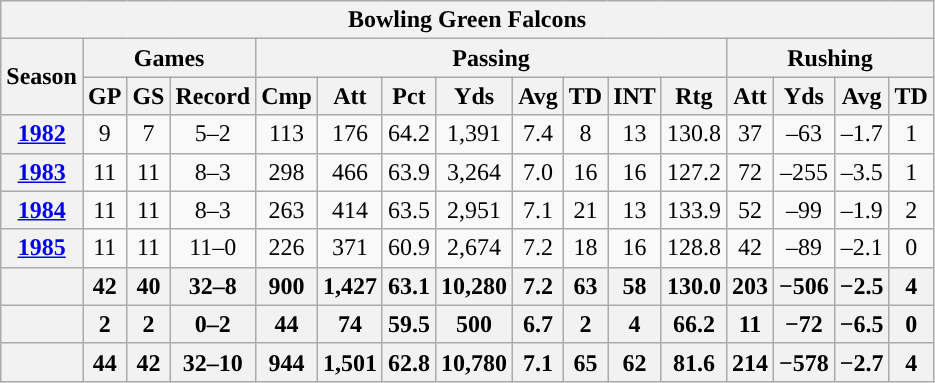<table class="wikitable" style="text-align:center;">
<tr>
<th colspan="16">Bowling Green Falcons</th>
</tr>
<tr>
<th rowspan="2">Season</th>
<th colspan="3">Games</th>
<th colspan="8">Passing</th>
<th colspan="4">Rushing</th>
</tr>
<tr>
<th>GP</th>
<th>GS</th>
<th>Record</th>
<th>Cmp</th>
<th>Att</th>
<th>Pct</th>
<th>Yds</th>
<th>Avg</th>
<th>TD</th>
<th>INT</th>
<th>Rtg</th>
<th>Att</th>
<th>Yds</th>
<th>Avg</th>
<th>TD</th>
</tr>
<tr>
<th><a href='#'>1982</a></th>
<td>9</td>
<td>7</td>
<td>5–2</td>
<td>113</td>
<td>176</td>
<td>64.2</td>
<td>1,391</td>
<td>7.4</td>
<td>8</td>
<td>13</td>
<td>130.8</td>
<td>37</td>
<td>–63</td>
<td>–1.7</td>
<td>1</td>
</tr>
<tr>
<th><a href='#'>1983</a></th>
<td>11</td>
<td>11</td>
<td>8–3</td>
<td>298</td>
<td>466</td>
<td>63.9</td>
<td>3,264</td>
<td>7.0</td>
<td>16</td>
<td>16</td>
<td>127.2</td>
<td>72</td>
<td>–255</td>
<td>–3.5</td>
<td>1</td>
</tr>
<tr>
<th><a href='#'>1984</a></th>
<td>11</td>
<td>11</td>
<td>8–3</td>
<td>263</td>
<td>414</td>
<td>63.5</td>
<td>2,951</td>
<td>7.1</td>
<td>21</td>
<td>13</td>
<td>133.9</td>
<td>52</td>
<td>–99</td>
<td>–1.9</td>
<td>2</td>
</tr>
<tr>
<th><a href='#'>1985</a></th>
<td>11</td>
<td>11</td>
<td>11–0</td>
<td>226</td>
<td>371</td>
<td>60.9</td>
<td>2,674</td>
<td>7.2</td>
<td>18</td>
<td>16</td>
<td>128.8</td>
<td>42</td>
<td>–89</td>
<td>–2.1</td>
<td>0</td>
</tr>
<tr>
<th></th>
<th>42</th>
<th>40</th>
<th>32–8</th>
<th>900</th>
<th>1,427</th>
<th>63.1</th>
<th>10,280</th>
<th>7.2</th>
<th>63</th>
<th>58</th>
<th>130.0</th>
<th>203</th>
<th>−506</th>
<th>−2.5</th>
<th>4</th>
</tr>
<tr>
<th></th>
<th>2</th>
<th>2</th>
<th>0–2</th>
<th>44</th>
<th>74</th>
<th>59.5</th>
<th>500</th>
<th>6.7</th>
<th>2</th>
<th>4</th>
<th>66.2</th>
<th>11</th>
<th>−72</th>
<th>−6.5</th>
<th>0</th>
</tr>
<tr>
<th></th>
<th>44</th>
<th>42</th>
<th>32–10</th>
<th>944</th>
<th>1,501</th>
<th>62.8</th>
<th>10,780</th>
<th>7.1</th>
<th>65</th>
<th>62</th>
<th>81.6</th>
<th>214</th>
<th>−578</th>
<th>−2.7</th>
<th>4</th>
</tr>
</table>
